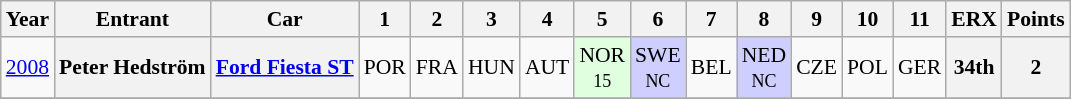<table class="wikitable" border="1" style="text-align:center; font-size:90%;">
<tr valign="top">
<th>Year</th>
<th>Entrant</th>
<th>Car</th>
<th>1</th>
<th>2</th>
<th>3</th>
<th>4</th>
<th>5</th>
<th>6</th>
<th>7</th>
<th>8</th>
<th>9</th>
<th>10</th>
<th>11</th>
<th>ERX</th>
<th>Points</th>
</tr>
<tr>
<td><a href='#'>2008</a></td>
<th>Peter Hedström</th>
<th><a href='#'>Ford Fiesta ST</a></th>
<td>POR<br><small></small></td>
<td>FRA<br><small></small></td>
<td>HUN<br><small></small></td>
<td>AUT<br><small></small></td>
<td style="background:#DFFFDF;">NOR<br><small>15</small></td>
<td style="background:#CFCFFF;">SWE<br><small>NC</small></td>
<td>BEL<br><small></small></td>
<td style="background:#CFCFFF;">NED<br><small>NC</small></td>
<td>CZE<br><small></small></td>
<td>POL<br><small></small></td>
<td>GER<br><small></small></td>
<th>34th</th>
<th>2</th>
</tr>
<tr>
</tr>
</table>
